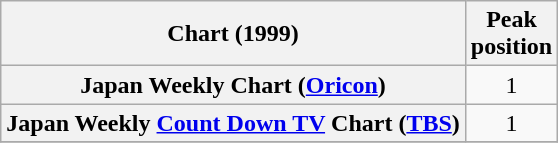<table class="wikitable plainrowheaders">
<tr>
<th>Chart (1999)</th>
<th>Peak<br>position</th>
</tr>
<tr>
<th scope="row">Japan Weekly Chart (<a href='#'>Oricon</a>)</th>
<td style="text-align:center;">1</td>
</tr>
<tr>
<th scope="row">Japan Weekly <a href='#'>Count Down TV</a> Chart (<a href='#'>TBS</a>)</th>
<td style="text-align:center;">1</td>
</tr>
<tr>
</tr>
</table>
